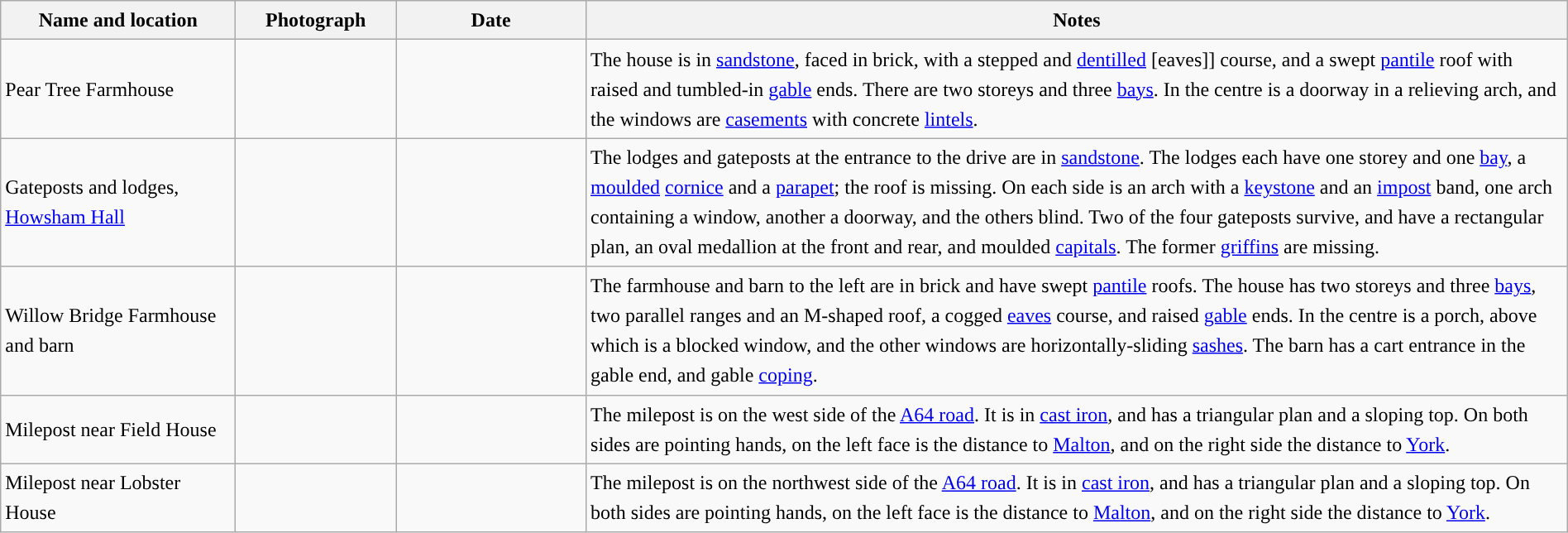<table class="wikitable sortable plainrowheaders" style="width:100%;border:0px;text-align:left;line-height:150%;">
<tr>
<th scope="col"  style="width:150px">Name and location</th>
<th scope="col"  style="width:100px" class="unsortable">Photograph</th>
<th scope="col"  style="width:120px">Date</th>
<th scope="col"  style="width:650px" class="unsortable">Notes</th>
</tr>
<tr>
<td>Pear Tree Farmhouse<br><small></small></td>
<td></td>
<td align="center"></td>
<td>The house is in <a href='#'>sandstone</a>, faced in brick, with a stepped and <a href='#'>dentilled</a> [eaves]] course, and a swept <a href='#'>pantile</a> roof with raised and tumbled-in <a href='#'>gable</a> ends. There are two storeys and three <a href='#'>bays</a>. In the centre is a doorway in a relieving arch, and the windows are <a href='#'>casements</a> with concrete <a href='#'>lintels</a>.</td>
</tr>
<tr>
<td>Gateposts and lodges, <a href='#'>Howsham Hall</a><br><small></small></td>
<td></td>
<td align="center"></td>
<td>The lodges and gateposts at the entrance to the drive are in <a href='#'>sandstone</a>.  The lodges each have one storey and one <a href='#'>bay</a>, a <a href='#'>moulded</a> <a href='#'>cornice</a> and a <a href='#'>parapet</a>; the roof is missing. On each side is an arch with a <a href='#'>keystone</a> and an <a href='#'>impost</a> band, one arch containing a window, another a doorway, and the others blind. Two of the four gateposts survive, and have a rectangular plan, an oval medallion at the front and rear, and moulded <a href='#'>capitals</a>. The former <a href='#'>griffins</a> are missing.</td>
</tr>
<tr>
<td>Willow Bridge Farmhouse and barn<br><small></small></td>
<td></td>
<td align="center"></td>
<td>The farmhouse and barn to the left are in brick and have swept <a href='#'>pantile</a> roofs. The house has two storeys and three <a href='#'>bays</a>, two parallel ranges and an M-shaped roof, a cogged <a href='#'>eaves</a> course, and raised <a href='#'>gable</a> ends. In the centre is a porch, above which is a blocked window, and the other windows are horizontally-sliding <a href='#'>sashes</a>. The barn has a cart entrance in the gable end, and gable <a href='#'>coping</a>.</td>
</tr>
<tr>
<td>Milepost near Field House<br><small></small></td>
<td></td>
<td align="center"></td>
<td>The milepost is on the west side of the <a href='#'>A64 road</a>. It is in <a href='#'>cast iron</a>, and has a triangular plan and a sloping top. On both sides are pointing hands, on the left face is the distance to <a href='#'>Malton</a>, and on the right side the distance to <a href='#'>York</a>.</td>
</tr>
<tr>
<td>Milepost near Lobster House<br><small></small></td>
<td></td>
<td align="center"></td>
<td>The milepost is on the northwest side of the <a href='#'>A64 road</a>. It is in <a href='#'>cast iron</a>, and has a triangular plan and a sloping top. On both sides are pointing hands, on the left face is the distance to <a href='#'>Malton</a>, and on the right side the distance to <a href='#'>York</a>.</td>
</tr>
<tr>
</tr>
</table>
